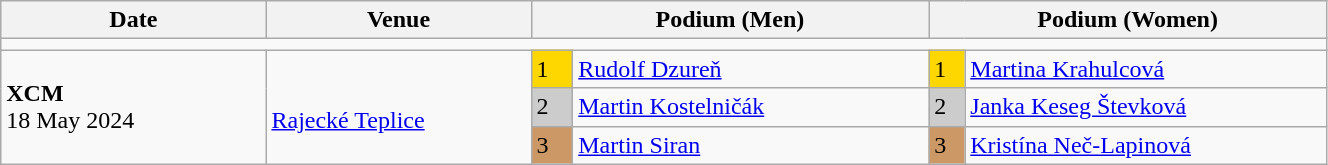<table class="wikitable" width=70%>
<tr>
<th>Date</th>
<th width=20%>Venue</th>
<th colspan=2 width=30%>Podium (Men)</th>
<th colspan=2 width=30%>Podium (Women)</th>
</tr>
<tr>
<td colspan=6></td>
</tr>
<tr>
<td rowspan=3><strong>XCM</strong> <br> 18 May 2024</td>
<td rowspan=3><br><a href='#'>Rajecké Teplice</a></td>
<td bgcolor=FFD700>1</td>
<td><a href='#'>Rudolf Dzureň</a></td>
<td bgcolor=FFD700>1</td>
<td><a href='#'>Martina Krahulcová</a></td>
</tr>
<tr>
<td bgcolor=CCCCCC>2</td>
<td><a href='#'>Martin Kostelničák</a></td>
<td bgcolor=CCCCCC>2</td>
<td><a href='#'>Janka Keseg Števková</a></td>
</tr>
<tr>
<td bgcolor=CC9966>3</td>
<td><a href='#'>Martin Siran</a></td>
<td bgcolor=CC9966>3</td>
<td><a href='#'>Kristína Neč-Lapinová</a></td>
</tr>
</table>
